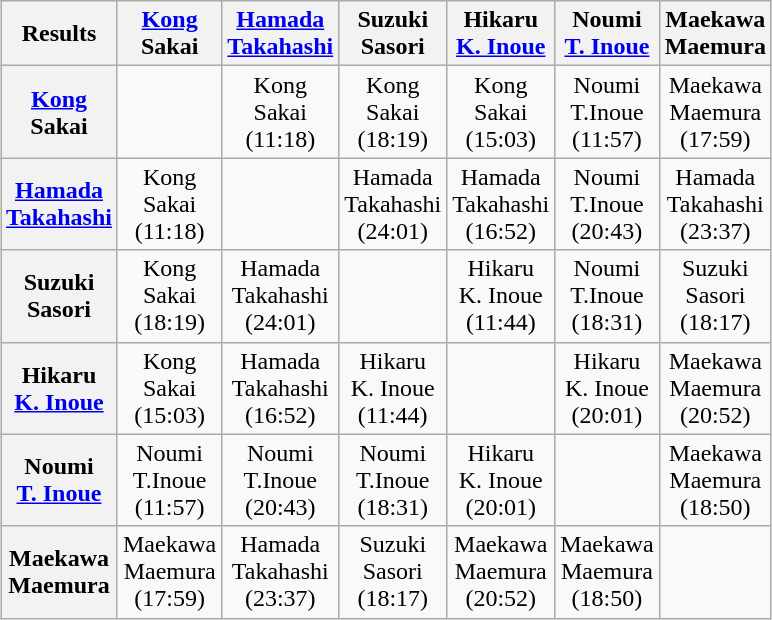<table class="wikitable" style="text-align:center; margin: 1em auto 1em auto">
<tr>
<th>Results</th>
<th><a href='#'>Kong</a><br>Sakai</th>
<th><a href='#'>Hamada</a><br><a href='#'>Takahashi</a></th>
<th>Suzuki<br>Sasori</th>
<th>Hikaru<br><a href='#'>K. Inoue</a></th>
<th>Noumi<br><a href='#'>T. Inoue</a></th>
<th>Maekawa<br>Maemura</th>
</tr>
<tr>
<th><a href='#'>Kong</a><br>Sakai</th>
<td></td>
<td>Kong<br>Sakai<br>(11:18)</td>
<td>Kong<br>Sakai<br>(18:19)</td>
<td>Kong<br>Sakai<br>(15:03)</td>
<td>Noumi<br>T.Inoue<br>(11:57)</td>
<td>Maekawa<br>Maemura<br>(17:59)</td>
</tr>
<tr>
<th><a href='#'>Hamada</a><br><a href='#'>Takahashi</a></th>
<td>Kong<br>Sakai<br>(11:18)</td>
<td></td>
<td>Hamada<br>Takahashi<br>(24:01)</td>
<td>Hamada<br>Takahashi<br>(16:52)</td>
<td>Noumi<br>T.Inoue<br>(20:43)</td>
<td>Hamada<br>Takahashi<br>(23:37)</td>
</tr>
<tr>
<th>Suzuki<br>Sasori</th>
<td>Kong<br>Sakai<br>(18:19)</td>
<td>Hamada<br>Takahashi<br>(24:01)</td>
<td></td>
<td>Hikaru<br>K. Inoue<br>(11:44)</td>
<td>Noumi<br>T.Inoue<br>(18:31)</td>
<td>Suzuki<br>Sasori<br>(18:17)</td>
</tr>
<tr>
<th>Hikaru<br><a href='#'>K. Inoue</a></th>
<td>Kong<br>Sakai<br>(15:03)</td>
<td>Hamada<br>Takahashi<br>(16:52)</td>
<td>Hikaru<br>K. Inoue<br>(11:44)</td>
<td></td>
<td>Hikaru<br>K. Inoue<br>(20:01)</td>
<td>Maekawa<br>Maemura<br>(20:52)</td>
</tr>
<tr>
<th>Noumi<br><a href='#'>T. Inoue</a></th>
<td>Noumi<br>T.Inoue<br>(11:57)</td>
<td>Noumi<br>T.Inoue<br>(20:43)</td>
<td>Noumi<br>T.Inoue<br>(18:31)</td>
<td>Hikaru<br>K. Inoue<br>(20:01)</td>
<td></td>
<td>Maekawa<br>Maemura<br>(18:50)</td>
</tr>
<tr>
<th>Maekawa<br>Maemura</th>
<td>Maekawa<br>Maemura<br>(17:59)</td>
<td>Hamada<br>Takahashi<br>(23:37)</td>
<td>Suzuki<br>Sasori<br>(18:17)</td>
<td>Maekawa<br>Maemura<br>(20:52)</td>
<td>Maekawa<br>Maemura<br>(18:50)</td>
<td></td>
</tr>
</table>
